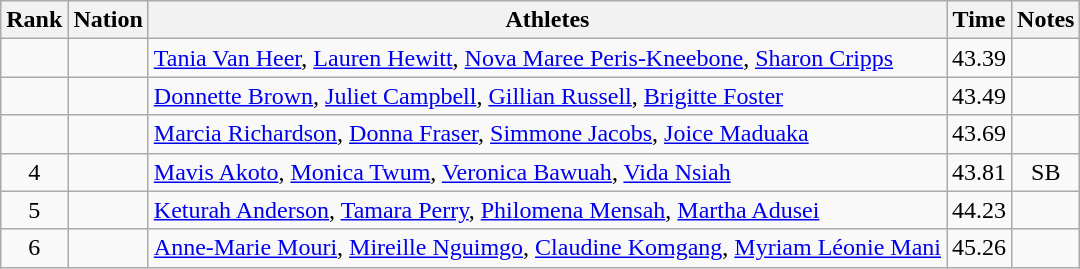<table class="wikitable sortable" style="text-align:center">
<tr>
<th>Rank</th>
<th>Nation</th>
<th>Athletes</th>
<th>Time</th>
<th>Notes</th>
</tr>
<tr>
<td></td>
<td align=left></td>
<td align=left><a href='#'>Tania Van Heer</a>, <a href='#'>Lauren Hewitt</a>, <a href='#'>Nova Maree Peris-Kneebone</a>, <a href='#'>Sharon Cripps</a></td>
<td>43.39</td>
<td></td>
</tr>
<tr>
<td></td>
<td align=left></td>
<td align=left><a href='#'>Donnette Brown</a>, <a href='#'>Juliet Campbell</a>, <a href='#'>Gillian Russell</a>, <a href='#'>Brigitte Foster</a></td>
<td>43.49</td>
<td></td>
</tr>
<tr>
<td></td>
<td align=left></td>
<td align=left><a href='#'>Marcia Richardson</a>, <a href='#'>Donna Fraser</a>, <a href='#'>Simmone Jacobs</a>, <a href='#'>Joice Maduaka</a></td>
<td>43.69</td>
<td></td>
</tr>
<tr>
<td>4</td>
<td align=left></td>
<td align=left><a href='#'>Mavis Akoto</a>, <a href='#'>Monica Twum</a>, <a href='#'>Veronica Bawuah</a>, <a href='#'>Vida Nsiah</a></td>
<td>43.81</td>
<td>SB</td>
</tr>
<tr>
<td>5</td>
<td align=left></td>
<td align=left><a href='#'>Keturah Anderson</a>, <a href='#'>Tamara Perry</a>, <a href='#'>Philomena Mensah</a>, <a href='#'>Martha Adusei</a></td>
<td>44.23</td>
<td></td>
</tr>
<tr>
<td>6</td>
<td align=left></td>
<td align=left><a href='#'>Anne-Marie Mouri</a>, <a href='#'>Mireille Nguimgo</a>, <a href='#'>Claudine Komgang</a>, <a href='#'>Myriam Léonie Mani</a></td>
<td>45.26</td>
<td></td>
</tr>
</table>
